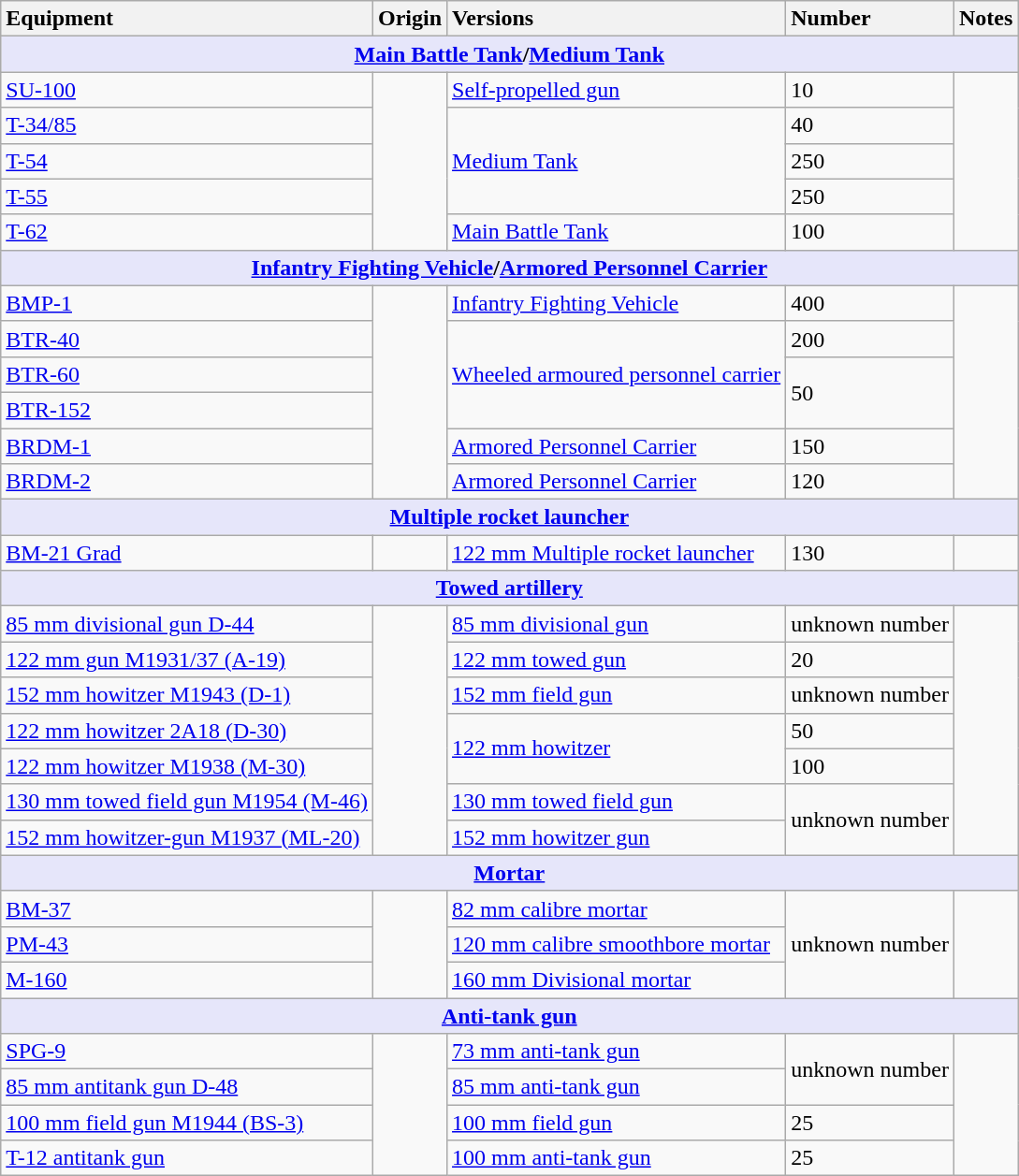<table class="wikitable">
<tr>
<th style="text-align: left;">Equipment</th>
<th style="text-align: left;">Origin</th>
<th style="text-align: left;">Versions</th>
<th style="text-align: left;">Number</th>
<th style="text-align: left;">Notes</th>
</tr>
<tr>
<th colspan="5" style="align: center; background: lavender;"><strong><a href='#'>Main Battle Tank</a>/<a href='#'>Medium Tank</a></strong></th>
</tr>
<tr>
<td><a href='#'>SU-100</a></td>
<td rowspan="5"></td>
<td><a href='#'>Self-propelled gun</a></td>
<td>10</td>
<td rowspan="5"></td>
</tr>
<tr>
<td><a href='#'>T-34/85</a></td>
<td rowspan="3"><a href='#'>Medium Tank</a></td>
<td>40</td>
</tr>
<tr>
<td><a href='#'>T-54</a></td>
<td>250</td>
</tr>
<tr>
<td><a href='#'>T-55</a></td>
<td>250</td>
</tr>
<tr>
<td><a href='#'>T-62</a></td>
<td><a href='#'>Main Battle Tank</a></td>
<td>100</td>
</tr>
<tr>
<th colspan="5" style="align: center; background: lavender;"><strong><a href='#'>Infantry Fighting Vehicle</a>/<a href='#'>Armored Personnel Carrier</a></strong></th>
</tr>
<tr>
<td><a href='#'>BMP-1</a></td>
<td rowspan="6"></td>
<td><a href='#'>Infantry Fighting Vehicle</a></td>
<td>400</td>
<td rowspan="6"></td>
</tr>
<tr>
<td><a href='#'>BTR-40</a></td>
<td rowspan="3"><a href='#'>Wheeled armoured personnel carrier</a></td>
<td>200</td>
</tr>
<tr>
<td><a href='#'>BTR-60</a></td>
<td rowspan="2">50</td>
</tr>
<tr>
<td><a href='#'>BTR-152</a></td>
</tr>
<tr>
<td><a href='#'>BRDM-1</a></td>
<td><a href='#'>Armored Personnel Carrier</a></td>
<td>150</td>
</tr>
<tr>
<td><a href='#'>BRDM-2</a></td>
<td><a href='#'>Armored Personnel Carrier</a></td>
<td>120</td>
</tr>
<tr>
<th colspan="5" style="align: center; background: lavender;"><strong><a href='#'>Multiple rocket launcher</a></strong></th>
</tr>
<tr>
<td><a href='#'>BM-21 Grad</a></td>
<td></td>
<td><a href='#'>122&nbsp;mm Multiple rocket launcher</a></td>
<td>130</td>
<td></td>
</tr>
<tr>
<th colspan="5" style="align: center; background: lavender;"><strong><a href='#'>Towed artillery</a></strong></th>
</tr>
<tr>
<td><a href='#'>85 mm divisional gun D-44</a></td>
<td rowspan="7"></td>
<td><a href='#'>85&nbsp;mm divisional gun</a></td>
<td>unknown number</td>
<td rowspan="7"></td>
</tr>
<tr>
<td><a href='#'>122 mm gun M1931/37 (A-19)</a></td>
<td><a href='#'>122&nbsp;mm towed gun</a></td>
<td>20</td>
</tr>
<tr>
<td><a href='#'>152 mm howitzer M1943 (D-1)</a></td>
<td><a href='#'>152 mm field gun</a></td>
<td>unknown number</td>
</tr>
<tr>
<td><a href='#'>122 mm howitzer 2A18 (D-30)</a></td>
<td rowspan="2"><a href='#'>122 mm howitzer</a></td>
<td>50</td>
</tr>
<tr>
<td><a href='#'>122 mm howitzer M1938 (M-30)</a></td>
<td>100</td>
</tr>
<tr>
<td><a href='#'>130 mm towed field gun M1954 (M-46)</a></td>
<td><a href='#'>130 mm towed field gun</a></td>
<td rowspan="2">unknown number</td>
</tr>
<tr>
<td><a href='#'>152 mm howitzer-gun M1937 (ML-20)</a></td>
<td><a href='#'>152 mm howitzer gun</a></td>
</tr>
<tr>
<th colspan="5" style="align: center; background: lavender;"><strong><a href='#'>Mortar</a></strong></th>
</tr>
<tr>
<td><a href='#'>BM-37</a></td>
<td rowspan="3"></td>
<td><a href='#'>82&nbsp;mm calibre mortar</a></td>
<td rowspan="3">unknown number</td>
<td rowspan="3"></td>
</tr>
<tr>
<td><a href='#'>PM-43</a></td>
<td><a href='#'>120&nbsp;mm calibre smoothbore mortar</a></td>
</tr>
<tr>
<td><a href='#'>M-160</a></td>
<td><a href='#'>160&nbsp;mm Divisional mortar</a></td>
</tr>
<tr>
<th colspan="5" style="align: center; background: lavender;"><strong><a href='#'>Anti-tank gun</a></strong></th>
</tr>
<tr>
<td><a href='#'>SPG-9</a></td>
<td rowspan="4"></td>
<td><a href='#'>73&nbsp;mm anti-tank gun</a></td>
<td rowspan="2">unknown number</td>
<td rowspan="4"></td>
</tr>
<tr>
<td><a href='#'>85 mm antitank gun D-48</a></td>
<td><a href='#'>85&nbsp;mm anti-tank gun</a></td>
</tr>
<tr>
<td><a href='#'>100 mm field gun M1944 (BS-3)</a></td>
<td><a href='#'>100&nbsp;mm field gun</a></td>
<td>25</td>
</tr>
<tr>
<td><a href='#'>T-12 antitank gun</a></td>
<td><a href='#'>100&nbsp;mm anti-tank gun</a></td>
<td>25</td>
</tr>
</table>
